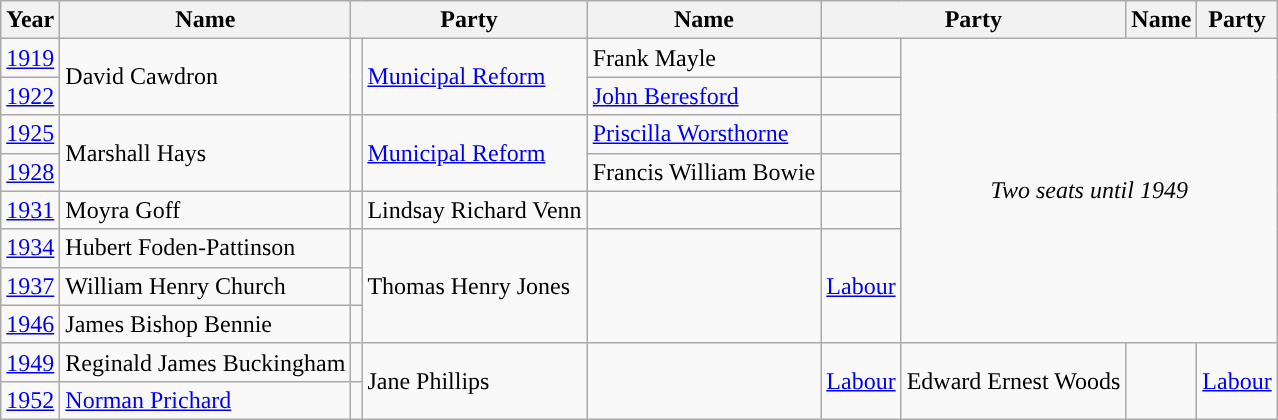<table class="wikitable">
<tr>
<th>Year</th>
<th>Name</th>
<th colspan=2>Party</th>
<th>Name</th>
<th colspan=2>Party</th>
<th>Name</th>
<th colspan=2>Party</th>
</tr>
<tr>
<td><a href='#'>1919</a></td>
<td rowspan=2>David Cawdron</td>
<td rowspan=2 style="background-color: "></td>
<td rowspan=2><a href='#'>Municipal Reform</a></td>
<td>Frank Mayle</td>
<td></td>
<td rowspan=8 colspan=3 align="center"><em>Two seats until 1949</em></td>
</tr>
<tr>
<td><a href='#'>1922</a></td>
<td><a href='#'>John Beresford</a></td>
<td></td>
</tr>
<tr>
<td><a href='#'>1925</a></td>
<td rowspan=2>Marshall Hays</td>
<td rowspan=2 style="background-color: "></td>
<td rowspan=2><a href='#'>Municipal Reform</a></td>
<td><a href='#'>Priscilla Worsthorne</a></td>
<td></td>
</tr>
<tr>
<td><a href='#'>1928</a></td>
<td>Francis William Bowie</td>
<td></td>
</tr>
<tr>
<td><a href='#'>1931</a></td>
<td>Moyra Goff</td>
<td></td>
<td>Lindsay Richard Venn</td>
<td></td>
</tr>
<tr>
<td><a href='#'>1934</a></td>
<td>Hubert Foden-Pattinson</td>
<td></td>
<td rowspan=3>Thomas Henry Jones</td>
<td rowspan=3 style="background-color: "></td>
<td rowspan=3><a href='#'>Labour</a></td>
</tr>
<tr>
<td><a href='#'>1937</a></td>
<td>William Henry Church</td>
<td></td>
</tr>
<tr>
<td><a href='#'>1946</a></td>
<td>James Bishop Bennie</td>
<td></td>
</tr>
<tr>
<td><a href='#'>1949</a></td>
<td>Reginald James Buckingham</td>
<td></td>
<td rowspan=2>Jane Phillips</td>
<td rowspan=2 style="background-color: "></td>
<td rowspan=2><a href='#'>Labour</a></td>
<td rowspan=2>Edward Ernest Woods</td>
<td rowspan=2 style="background-color: "></td>
<td rowspan=2><a href='#'>Labour</a></td>
</tr>
<tr>
<td><a href='#'>1952</a></td>
<td><a href='#'>Norman Prichard</a></td>
<td></td>
</tr>
</table>
